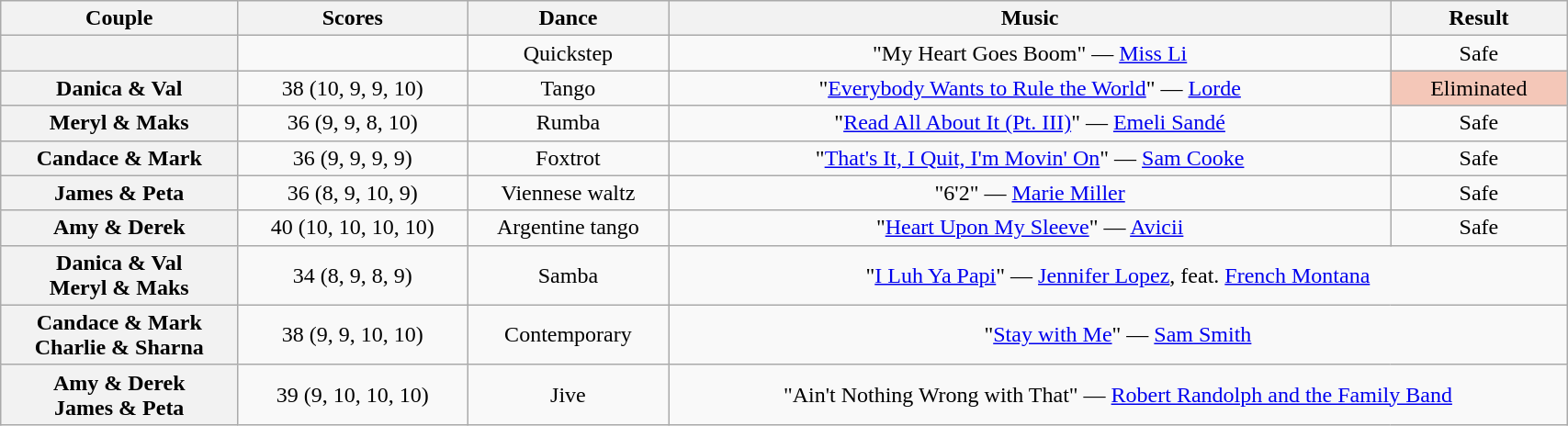<table class="wikitable sortable" style="text-align:center; width:90%">
<tr>
<th scope="col">Couple</th>
<th scope="col">Scores</th>
<th scope="col" class="unsortable">Dance</th>
<th scope="col" class="unsortable">Music</th>
<th scope="col" class="unsortable">Result</th>
</tr>
<tr>
<th scope="row"></th>
<td></td>
<td>Quickstep</td>
<td>"My Heart Goes Boom" — <a href='#'>Miss Li</a></td>
<td>Safe</td>
</tr>
<tr>
<th scope="row">Danica & Val</th>
<td>38 (10, 9, 9, 10)</td>
<td>Tango</td>
<td>"<a href='#'>Everybody Wants to Rule the World</a>" — <a href='#'>Lorde</a></td>
<td bgcolor=f4c7b8>Eliminated</td>
</tr>
<tr>
<th scope="row">Meryl & Maks</th>
<td>36 (9, 9, 8, 10)</td>
<td>Rumba</td>
<td>"<a href='#'>Read All About It (Pt. III)</a>" — <a href='#'>Emeli Sandé</a></td>
<td>Safe</td>
</tr>
<tr>
<th scope="row">Candace & Mark</th>
<td>36 (9, 9, 9, 9)</td>
<td>Foxtrot</td>
<td>"<a href='#'>That's It, I Quit, I'm Movin' On</a>" — <a href='#'>Sam Cooke</a></td>
<td>Safe</td>
</tr>
<tr>
<th scope="row">James & Peta</th>
<td>36 (8, 9, 10, 9)</td>
<td>Viennese waltz</td>
<td>"6'2" — <a href='#'>Marie Miller</a></td>
<td>Safe</td>
</tr>
<tr>
<th scope="row">Amy & Derek</th>
<td>40 (10, 10, 10, 10)</td>
<td>Argentine tango</td>
<td>"<a href='#'>Heart Upon My Sleeve</a>" — <a href='#'>Avicii</a></td>
<td>Safe</td>
</tr>
<tr>
<th scope="row">Danica & Val<br>Meryl & Maks</th>
<td>34 (8, 9, 8, 9)</td>
<td>Samba</td>
<td colspan=2>"<a href='#'>I Luh Ya Papi</a>" — <a href='#'>Jennifer Lopez</a>, feat. <a href='#'>French Montana</a></td>
</tr>
<tr>
<th scope="row">Candace & Mark<br>Charlie & Sharna</th>
<td>38 (9, 9, 10, 10)</td>
<td>Contemporary</td>
<td colspan=2>"<a href='#'>Stay with Me</a>" — <a href='#'>Sam Smith</a></td>
</tr>
<tr>
<th scope="row">Amy & Derek<br>James & Peta</th>
<td>39 (9, 10, 10, 10)</td>
<td>Jive</td>
<td colspan=2>"Ain't Nothing Wrong with That" — <a href='#'>Robert Randolph and the Family Band</a></td>
</tr>
</table>
